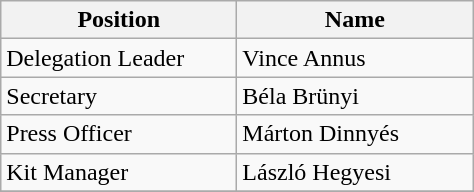<table class="wikitable">
<tr>
<th>Position</th>
<th>Name</th>
</tr>
<tr>
<td width=150>Delegation Leader</td>
<td width=150> Vince Annus</td>
</tr>
<tr>
<td>Secretary</td>
<td> Béla Brünyi</td>
</tr>
<tr>
<td>Press Officer</td>
<td> Márton Dinnyés</td>
</tr>
<tr>
<td>Kit Manager</td>
<td> László Hegyesi</td>
</tr>
<tr>
</tr>
</table>
